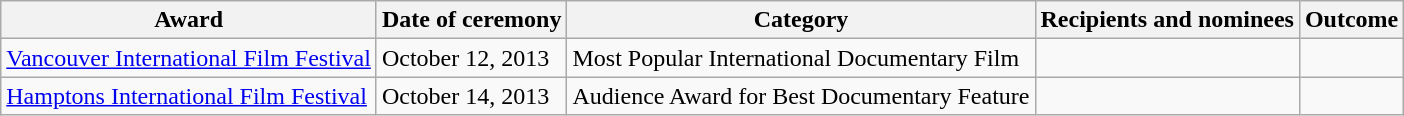<table class="wikitable sortable plainrowheaders">
<tr>
<th scope="col">Award</th>
<th scope="col">Date of ceremony</th>
<th scope="col">Category</th>
<th scope="col">Recipients and nominees</th>
<th scope="col">Outcome</th>
</tr>
<tr>
<td><a href='#'>Vancouver International Film Festival</a></td>
<td>October 12, 2013</td>
<td>Most Popular International Documentary Film</td>
<td></td>
<td></td>
</tr>
<tr>
<td><a href='#'>Hamptons International Film Festival</a></td>
<td>October 14, 2013</td>
<td>Audience Award for Best Documentary Feature</td>
<td></td>
<td></td>
</tr>
</table>
